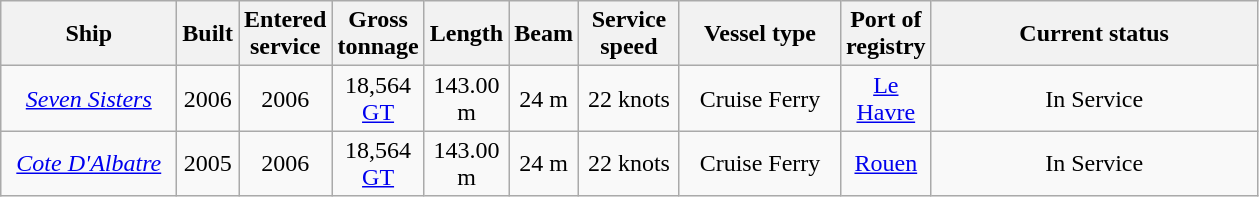<table class="wikitable sortable" style="text-align:center;">
<tr>
<th scope="col" style="width:110px;">Ship</th>
<th scope="col" style="width:5px;;">Built</th>
<th scope="col" style="width:3px;;">Entered service</th>
<th data-sort-="" scope="col" style="width:10px;">Gross tonnage</th>
<th scope="col" style="width:10px;">Length</th>
<th scope="col" style="width:10px;">Beam</th>
<th scope="col" style="width:60px;">Service speed</th>
<th scope="col" style="width:100px;">Vessel type</th>
<th scope="col" style="width:30px;">Port of registry</th>
<th scope="col" class="unsortable" style="width:210px;">Current status</th>
</tr>
<tr>
<td><em><a href='#'>Seven Sisters</a></em></td>
<td>2006</td>
<td>2006</td>
<td>18,564 <a href='#'>GT</a></td>
<td>143.00 m</td>
<td>24 m</td>
<td>22 knots</td>
<td>Cruise Ferry</td>
<td><a href='#'>Le Havre</a></td>
<td>In Service</td>
</tr>
<tr>
<td><em><a href='#'>Cote D'Albatre</a></em></td>
<td>2005</td>
<td>2006</td>
<td>18,564 <a href='#'>GT</a></td>
<td>143.00 m</td>
<td>24 m</td>
<td>22 knots</td>
<td>Cruise Ferry</td>
<td><a href='#'>Rouen</a></td>
<td>In Service</td>
</tr>
</table>
